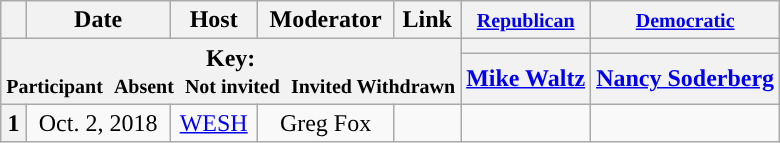<table class="wikitable" style="text-align:center;">
<tr>
<th scope="col"></th>
<th scope="col">Date</th>
<th scope="col">Host</th>
<th scope="col">Moderator</th>
<th scope="col">Link</th>
<th scope="col"><small><a href='#'>Republican</a></small></th>
<th scope="col"><small><a href='#'>Democratic</a></small></th>
</tr>
<tr>
<th colspan="5" rowspan="2">Key:<br> <small>Participant </small>  <small>Absent </small>  <small>Not invited </small>  <small>Invited  Withdrawn</small></th>
<th scope="col" style="background:"></th>
<th scope="col" style="background:"></th>
</tr>
<tr>
<th scope="col"><a href='#'>Mike Waltz</a></th>
<th scope="col"><a href='#'>Nancy Soderberg</a></th>
</tr>
<tr>
<th>1</th>
<td style="white-space:nowrap;">Oct. 2, 2018</td>
<td style="white-space:nowrap;"><a href='#'>WESH</a></td>
<td style="white-space:nowrap;">Greg Fox</td>
<td style="white-space:nowrap;"></td>
<td></td>
<td></td>
</tr>
</table>
